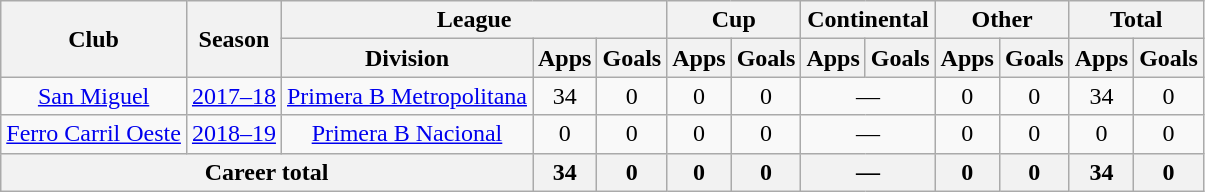<table class="wikitable" style="text-align:center">
<tr>
<th rowspan="2">Club</th>
<th rowspan="2">Season</th>
<th colspan="3">League</th>
<th colspan="2">Cup</th>
<th colspan="2">Continental</th>
<th colspan="2">Other</th>
<th colspan="2">Total</th>
</tr>
<tr>
<th>Division</th>
<th>Apps</th>
<th>Goals</th>
<th>Apps</th>
<th>Goals</th>
<th>Apps</th>
<th>Goals</th>
<th>Apps</th>
<th>Goals</th>
<th>Apps</th>
<th>Goals</th>
</tr>
<tr>
<td rowspan="1"><a href='#'>San Miguel</a></td>
<td><a href='#'>2017–18</a></td>
<td rowspan="1"><a href='#'>Primera B Metropolitana</a></td>
<td>34</td>
<td>0</td>
<td>0</td>
<td>0</td>
<td colspan="2">—</td>
<td>0</td>
<td>0</td>
<td>34</td>
<td>0</td>
</tr>
<tr>
<td rowspan="1"><a href='#'>Ferro Carril Oeste</a></td>
<td><a href='#'>2018–19</a></td>
<td rowspan="1"><a href='#'>Primera B Nacional</a></td>
<td>0</td>
<td>0</td>
<td>0</td>
<td>0</td>
<td colspan="2">—</td>
<td>0</td>
<td>0</td>
<td>0</td>
<td>0</td>
</tr>
<tr>
<th colspan="3">Career total</th>
<th>34</th>
<th>0</th>
<th>0</th>
<th>0</th>
<th colspan="2">—</th>
<th>0</th>
<th>0</th>
<th>34</th>
<th>0</th>
</tr>
</table>
